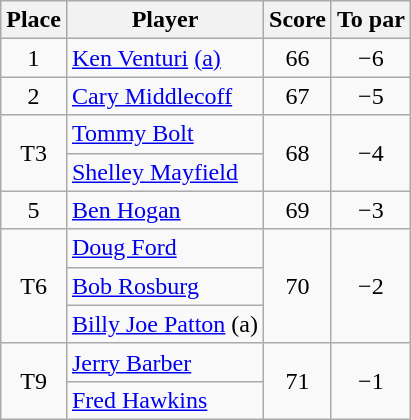<table class="wikitable">
<tr>
<th>Place</th>
<th>Player</th>
<th>Score</th>
<th>To par</th>
</tr>
<tr>
<td align="center">1</td>
<td> <a href='#'>Ken Venturi</a> <a href='#'>(a)</a></td>
<td align=center>66</td>
<td align="center">−6</td>
</tr>
<tr>
<td align="center">2</td>
<td> <a href='#'>Cary Middlecoff</a></td>
<td align=center>67</td>
<td align="center">−5</td>
</tr>
<tr>
<td align=center rowspan=2>T3</td>
<td> <a href='#'>Tommy Bolt</a></td>
<td rowspan=2 align=center>68</td>
<td rowspan=2 align="center">−4</td>
</tr>
<tr>
<td> <a href='#'>Shelley Mayfield</a></td>
</tr>
<tr>
<td align=center>5</td>
<td> <a href='#'>Ben Hogan</a></td>
<td align=center>69</td>
<td align=center>−3</td>
</tr>
<tr>
<td align=center rowspan=3>T6</td>
<td> <a href='#'>Doug Ford</a></td>
<td rowspan=3 align=center>70</td>
<td rowspan=3 align=center>−2</td>
</tr>
<tr>
<td> <a href='#'>Bob Rosburg</a></td>
</tr>
<tr>
<td> <a href='#'>Billy Joe Patton</a> (a)</td>
</tr>
<tr>
<td rowspan="2" align="center">T9</td>
<td> <a href='#'>Jerry Barber</a></td>
<td rowspan=2 align=center>71</td>
<td rowspan=2 align=center>−1</td>
</tr>
<tr>
<td> <a href='#'>Fred Hawkins</a></td>
</tr>
</table>
